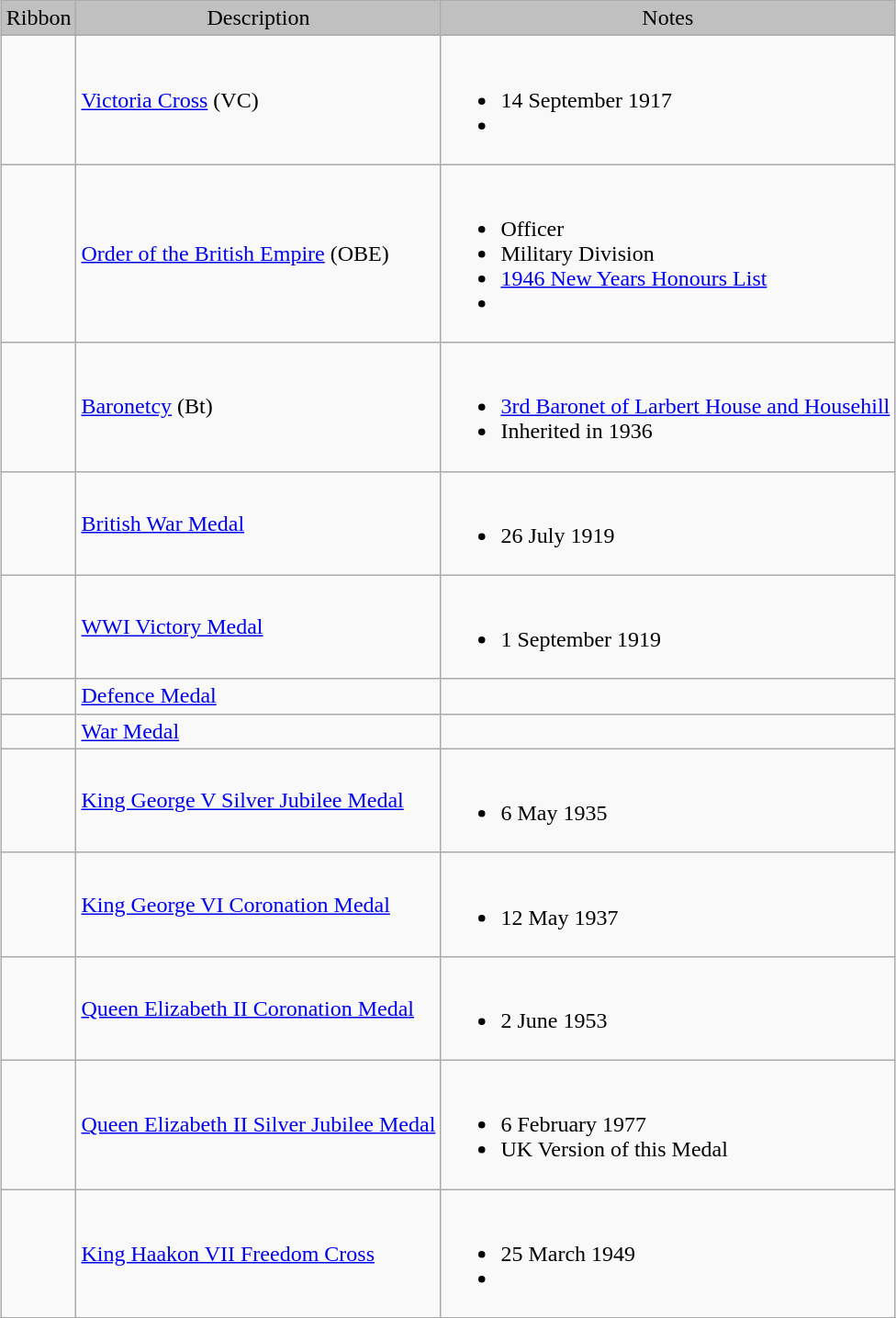<table class="wikitable" style="margin:1em auto;">
<tr style="background:silver;" align="center">
<td>Ribbon</td>
<td>Description</td>
<td>Notes</td>
</tr>
<tr>
<td></td>
<td><a href='#'>Victoria Cross</a> (VC)</td>
<td><br><ul><li>14 September 1917</li><li></li></ul></td>
</tr>
<tr>
<td></td>
<td><a href='#'>Order of the British Empire</a> (OBE)</td>
<td><br><ul><li>Officer</li><li>Military Division</li><li><a href='#'>1946 New Years Honours List</a></li><li></li></ul></td>
</tr>
<tr>
<td></td>
<td><a href='#'>Baronetcy</a> (Bt)</td>
<td><br><ul><li><a href='#'>3rd Baronet of Larbert House and Househill</a></li><li>Inherited in 1936</li></ul></td>
</tr>
<tr>
<td></td>
<td><a href='#'>British War Medal</a></td>
<td><br><ul><li>26 July 1919</li></ul></td>
</tr>
<tr>
<td></td>
<td><a href='#'>WWI Victory Medal</a></td>
<td><br><ul><li>1 September 1919</li></ul></td>
</tr>
<tr>
<td></td>
<td><a href='#'>Defence Medal</a></td>
<td></td>
</tr>
<tr>
<td></td>
<td><a href='#'>War Medal</a></td>
<td></td>
</tr>
<tr>
<td></td>
<td><a href='#'>King George V Silver Jubilee Medal</a></td>
<td><br><ul><li>6 May 1935</li></ul></td>
</tr>
<tr>
<td></td>
<td><a href='#'>King George VI Coronation Medal</a></td>
<td><br><ul><li>12 May 1937</li></ul></td>
</tr>
<tr>
<td></td>
<td><a href='#'>Queen Elizabeth II Coronation Medal</a></td>
<td><br><ul><li>2 June 1953</li></ul></td>
</tr>
<tr>
<td></td>
<td><a href='#'>Queen Elizabeth II Silver Jubilee Medal</a></td>
<td><br><ul><li>6 February 1977</li><li>UK Version of this Medal</li></ul></td>
</tr>
<tr>
<td></td>
<td><a href='#'>King Haakon VII Freedom Cross</a></td>
<td><br><ul><li>25 March 1949</li><li></li></ul></td>
</tr>
<tr>
</tr>
</table>
